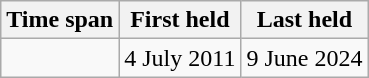<table class="wikitable plainrowheaders">
<tr>
<th scope=col>Time span</th>
<th scope=col>First held</th>
<th scope=col>Last held</th>
</tr>
<tr>
<td> </td>
<td>4 July 2011</td>
<td>9 June 2024           </td>
</tr>
</table>
